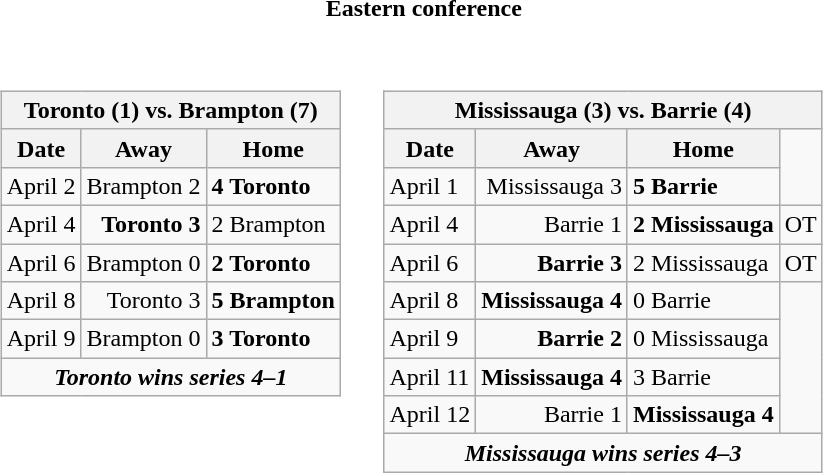<table cellspacing="10">
<tr>
<th colspan="2">Eastern conference</th>
</tr>
<tr>
<td valign="top"><br><table class="wikitable">
<tr>
<th bgcolor="#DDDDDD" colspan="4">Toronto (1) vs. Brampton (7)</th>
</tr>
<tr>
<th>Date</th>
<th>Away</th>
<th>Home</th>
</tr>
<tr>
<td>April 2</td>
<td align="right">Brampton 2</td>
<td><strong>4 Toronto</strong></td>
</tr>
<tr>
<td>April 4</td>
<td align="right"><strong>Toronto 3</strong></td>
<td>2 Brampton</td>
</tr>
<tr>
<td>April 6</td>
<td align="right">Brampton 0</td>
<td><strong>2 Toronto</strong></td>
</tr>
<tr>
<td>April 8</td>
<td align="right">Toronto 3</td>
<td><strong>5 Brampton</strong></td>
</tr>
<tr>
<td>April 9</td>
<td align="right">Brampton 0</td>
<td><strong>3 Toronto</strong></td>
</tr>
<tr align="center">
<td colspan="4"><strong><em>Toronto wins series 4–1</em></strong></td>
</tr>
</table>
</td>
<td valign="top"><br><table class="wikitable">
<tr>
<th bgcolor="#DDDDDD" colspan="4">Mississauga (3) vs. Barrie (4)</th>
</tr>
<tr>
<th>Date</th>
<th>Away</th>
<th>Home</th>
</tr>
<tr>
<td>April 1</td>
<td align="right">Mississauga 3</td>
<td><strong>5 Barrie</strong></td>
</tr>
<tr>
<td>April 4</td>
<td align="right">Barrie 1</td>
<td><strong>2 Mississauga</strong></td>
<td>OT</td>
</tr>
<tr>
<td>April 6</td>
<td align="right"><strong>Barrie 3</strong></td>
<td>2 Mississauga</td>
<td>OT</td>
</tr>
<tr>
<td>April 8</td>
<td align="right"><strong>Mississauga 4</strong></td>
<td>0 Barrie</td>
</tr>
<tr>
<td>April 9</td>
<td align="right"><strong>Barrie 2</strong></td>
<td>0 Mississauga</td>
</tr>
<tr>
<td>April 11</td>
<td align="right"><strong>Mississauga 4</strong></td>
<td>3 Barrie</td>
</tr>
<tr>
<td>April 12</td>
<td align="right">Barrie 1</td>
<td><strong>Mississauga 4</strong></td>
</tr>
<tr align="center">
<td colspan="4"><strong><em>Mississauga wins series 4–3</em></strong></td>
</tr>
</table>
</td>
</tr>
</table>
